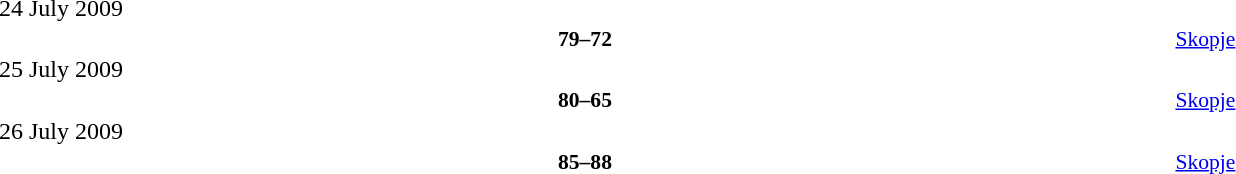<table style="width:100%;" cellspacing="1">
<tr>
<th width=25%></th>
<th width=3%></th>
<th width=6%></th>
<th width=3%></th>
<th width=25%></th>
</tr>
<tr>
<td>24 July 2009</td>
</tr>
<tr style=font-size:90%>
<td align=right><strong></strong></td>
<td></td>
<td align=center><strong>79–72</strong></td>
<td></td>
<td><strong></strong></td>
<td><a href='#'>Skopje</a></td>
</tr>
<tr>
<td>25 July 2009</td>
</tr>
<tr style=font-size:90%>
<td align=right><strong></strong></td>
<td></td>
<td align=center><strong>80–65</strong></td>
<td></td>
<td><strong></strong></td>
<td><a href='#'>Skopje</a></td>
</tr>
<tr>
<td>26 July 2009</td>
</tr>
<tr style=font-size:90%>
<td align=right><strong></strong></td>
<td></td>
<td align=center><strong>85–88</strong></td>
<td></td>
<td><strong></strong></td>
<td><a href='#'>Skopje</a></td>
</tr>
</table>
